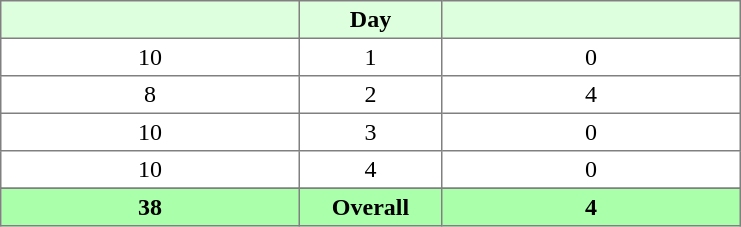<table border="1" cellpadding="3" style="border-collapse:collapse; text-align:center;">
<tr style="background:#dfd;">
<th style="width:12em;"></th>
<th style="width:5.5em;">Day</th>
<th style="width:12em;"></th>
</tr>
<tr>
<td>10</td>
<td align=center>1</td>
<td>0</td>
</tr>
<tr>
<td>8</td>
<td align=center>2</td>
<td>4</td>
</tr>
<tr>
<td>10</td>
<td align=center>3</td>
<td>0</td>
</tr>
<tr>
<td>10</td>
<td align=center>4</td>
<td>0</td>
</tr>
<tr style="background:#dfd;">
</tr>
<tr style="background:#afa;">
<th>38</th>
<th>Overall</th>
<th>4</th>
</tr>
</table>
